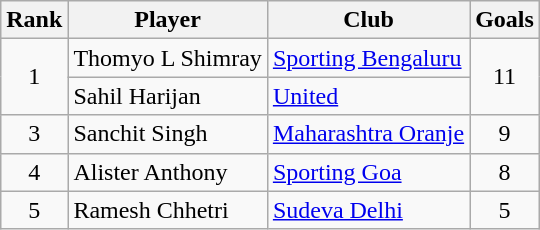<table class="wikitable" style="text-align:"center">
<tr>
<th>Rank</th>
<th>Player</th>
<th>Club</th>
<th>Goals</th>
</tr>
<tr>
<td rowspan="2" align="center">1</td>
<td align="left"> Thomyo L Shimray</td>
<td align="left"><a href='#'>Sporting Bengaluru</a></td>
<td rowspan="2" align="center">11</td>
</tr>
<tr>
<td align="left"> Sahil Harijan</td>
<td align="left"><a href='#'>United</a></td>
</tr>
<tr>
<td rowspan="1" align="center">3</td>
<td align="left"> Sanchit Singh</td>
<td align="left"><a href='#'>Maharashtra Oranje</a></td>
<td rowspan="1" align="center">9</td>
</tr>
<tr>
<td rowspan="1" align="center">4</td>
<td align="left"> Alister Anthony</td>
<td align="left"><a href='#'>Sporting Goa</a></td>
<td rowspan="1" align="center">8</td>
</tr>
<tr>
<td rowspan="1" align="center">5</td>
<td align="left"> Ramesh Chhetri</td>
<td align="left"><a href='#'>Sudeva Delhi</a></td>
<td rowspan="1" align="center">5</td>
</tr>
</table>
